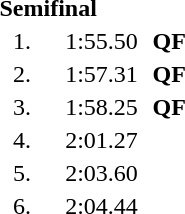<table style="text-align:center">
<tr>
<td colspan=4 align=left><strong>Semifinal</strong></td>
</tr>
<tr>
<td width=30>1.</td>
<td align=left></td>
<td width=60>1:55.50</td>
<td><strong>QF</strong></td>
</tr>
<tr>
<td>2.</td>
<td align=left></td>
<td>1:57.31</td>
<td><strong>QF</strong></td>
</tr>
<tr>
<td>3.</td>
<td align=left></td>
<td>1:58.25</td>
<td><strong>QF</strong></td>
</tr>
<tr>
<td>4.</td>
<td align=left></td>
<td>2:01.27</td>
<td></td>
</tr>
<tr>
<td>5.</td>
<td align=left></td>
<td>2:03.60</td>
<td></td>
</tr>
<tr>
<td>6.</td>
<td align=left></td>
<td>2:04.44</td>
<td></td>
</tr>
</table>
